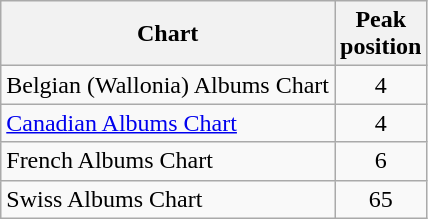<table class="wikitable sortable">
<tr>
<th align="left">Chart</th>
<th align="center">Peak<br>position</th>
</tr>
<tr>
<td align="left">Belgian (Wallonia) Albums Chart</td>
<td align="center">4</td>
</tr>
<tr>
<td align="left"><a href='#'>Canadian Albums Chart</a></td>
<td align="center">4</td>
</tr>
<tr>
<td align="left">French Albums Chart</td>
<td align="center">6</td>
</tr>
<tr>
<td align="left">Swiss Albums Chart</td>
<td align="center">65</td>
</tr>
</table>
